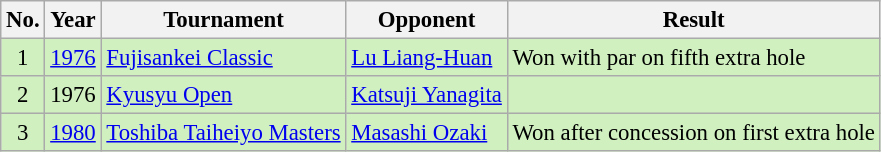<table class="wikitable" style="font-size:95%;">
<tr>
<th>No.</th>
<th>Year</th>
<th>Tournament</th>
<th>Opponent</th>
<th>Result</th>
</tr>
<tr style="background:#D0F0C0;">
<td align=center>1</td>
<td><a href='#'>1976</a></td>
<td><a href='#'>Fujisankei Classic</a></td>
<td> <a href='#'>Lu Liang-Huan</a></td>
<td>Won with par on fifth extra hole</td>
</tr>
<tr style="background:#D0F0C0;">
<td align=center>2</td>
<td>1976</td>
<td><a href='#'>Kyusyu Open</a></td>
<td> <a href='#'>Katsuji Yanagita</a></td>
<td></td>
</tr>
<tr style="background:#D0F0C0;">
<td align=center>3</td>
<td><a href='#'>1980</a></td>
<td><a href='#'>Toshiba Taiheiyo Masters</a></td>
<td> <a href='#'>Masashi Ozaki</a></td>
<td>Won after concession on first extra hole</td>
</tr>
</table>
